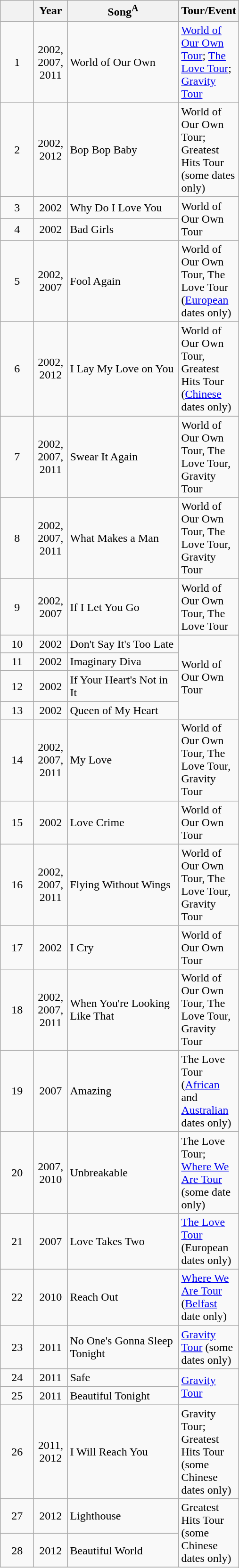<table class="wikitable sortable">
<tr ">
<th style="width:40px;"></th>
<th style="width:40px;">Year</th>
<th style="width:150px;">Song<sup>A</sup></th>
<th style="width:50px;">Tour/Event</th>
</tr>
<tr>
<td style="text-align:center;">1</td>
<td style="text-align:center;">2002, 2007, 2011</td>
<td>World of Our Own</td>
<td><a href='#'>World of Our Own Tour</a>; <a href='#'>The Love Tour</a>; <a href='#'>Gravity  Tour</a></td>
</tr>
<tr>
<td style="text-align:center;">2</td>
<td style="text-align:center;">2002, 2012</td>
<td>Bop Bop Baby</td>
<td>World of Our Own Tour; Greatest Hits Tour (some dates only)</td>
</tr>
<tr>
<td style="text-align:center;">3</td>
<td style="text-align:center;">2002</td>
<td>Why Do I Love You</td>
<td rowspan="2">World of Our Own Tour</td>
</tr>
<tr>
<td style="text-align:center;">4</td>
<td style="text-align:center;">2002</td>
<td>Bad Girls</td>
</tr>
<tr>
<td style="text-align:center;">5</td>
<td style="text-align:center;">2002, 2007</td>
<td>Fool Again</td>
<td>World of Our Own Tour, The Love Tour (<a href='#'>European</a> dates only)</td>
</tr>
<tr>
<td style="text-align:center;">6</td>
<td style="text-align:center;">2002, 2012</td>
<td>I Lay My Love on You</td>
<td>World of Our Own Tour, Greatest Hits Tour (<a href='#'>Chinese</a> dates only)</td>
</tr>
<tr>
<td style="text-align:center;">7</td>
<td style="text-align:center;">2002, 2007, 2011</td>
<td>Swear It Again</td>
<td>World of Our Own Tour, The Love Tour, Gravity Tour</td>
</tr>
<tr>
<td style="text-align:center;">8</td>
<td style="text-align:center;">2002, 2007, 2011</td>
<td>What Makes a Man</td>
<td>World of Our Own Tour, The Love Tour, Gravity Tour</td>
</tr>
<tr>
<td style="text-align:center;">9</td>
<td style="text-align:center;">2002, 2007</td>
<td>If I Let You Go</td>
<td>World of Our Own Tour, The Love Tour</td>
</tr>
<tr>
<td style="text-align:center;">10</td>
<td style="text-align:center;">2002</td>
<td>Don't Say It's Too Late</td>
<td rowspan="4">World of Our Own Tour</td>
</tr>
<tr>
<td style="text-align:center;">11</td>
<td style="text-align:center;">2002</td>
<td>Imaginary Diva</td>
</tr>
<tr>
<td style="text-align:center;">12</td>
<td style="text-align:center;">2002</td>
<td>If Your Heart's Not in It</td>
</tr>
<tr>
<td style="text-align:center;">13</td>
<td style="text-align:center;">2002</td>
<td>Queen of My Heart</td>
</tr>
<tr>
<td style="text-align:center;">14</td>
<td style="text-align:center;">2002, 2007, 2011</td>
<td>My Love</td>
<td>World of Our Own Tour, The Love Tour, Gravity Tour</td>
</tr>
<tr>
<td style="text-align:center;">15</td>
<td style="text-align:center;">2002</td>
<td>Love Crime</td>
<td>World of Our Own Tour</td>
</tr>
<tr>
<td style="text-align:center;">16</td>
<td style="text-align:center;">2002, 2007, 2011</td>
<td>Flying Without Wings</td>
<td>World of Our Own Tour, The Love Tour, Gravity Tour</td>
</tr>
<tr>
<td style="text-align:center;">17</td>
<td style="text-align:center;">2002</td>
<td>I Cry</td>
<td>World of Our Own Tour</td>
</tr>
<tr>
<td style="text-align:center;">18</td>
<td style="text-align:center;">2002, 2007, 2011</td>
<td>When You're Looking Like That</td>
<td>World of Our Own Tour, The Love Tour, Gravity Tour</td>
</tr>
<tr>
<td style="text-align:center;">19</td>
<td style="text-align:center;">2007</td>
<td>Amazing</td>
<td>The Love Tour (<a href='#'>African</a> and <a href='#'>Australian</a> dates only)</td>
</tr>
<tr>
<td style="text-align:center;">20</td>
<td style="text-align:center;">2007, 2010</td>
<td>Unbreakable</td>
<td>The Love Tour; <a href='#'>Where We Are Tour</a> (some date only)</td>
</tr>
<tr>
<td style="text-align:center;">21</td>
<td style="text-align:center;">2007</td>
<td>Love Takes Two</td>
<td><a href='#'>The Love Tour</a> (European dates only)</td>
</tr>
<tr>
<td style="text-align:center;">22</td>
<td style="text-align:center;">2010</td>
<td>Reach Out</td>
<td><a href='#'>Where We Are Tour</a> (<a href='#'>Belfast</a> date only)</td>
</tr>
<tr>
<td style="text-align:center;">23</td>
<td style="text-align:center;">2011</td>
<td>No One's Gonna Sleep Tonight</td>
<td><a href='#'>Gravity Tour</a> (some dates only)</td>
</tr>
<tr>
<td style="text-align:center;">24</td>
<td style="text-align:center;">2011</td>
<td>Safe</td>
<td rowspan="2"><a href='#'>Gravity Tour</a></td>
</tr>
<tr>
<td style="text-align:center;">25</td>
<td style="text-align:center;">2011</td>
<td>Beautiful Tonight</td>
</tr>
<tr>
<td style="text-align:center;">26</td>
<td style="text-align:center;">2011, 2012</td>
<td>I Will Reach You</td>
<td>Gravity Tour; Greatest Hits Tour (some Chinese dates only)</td>
</tr>
<tr>
<td style="text-align:center;">27</td>
<td style="text-align:center;">2012</td>
<td>Lighthouse</td>
<td rowspan="3">Greatest Hits Tour (some Chinese dates only)</td>
</tr>
<tr>
<td style="text-align:center;">28</td>
<td style="text-align:center;">2012</td>
<td>Beautiful World</td>
</tr>
<tr>
</tr>
</table>
